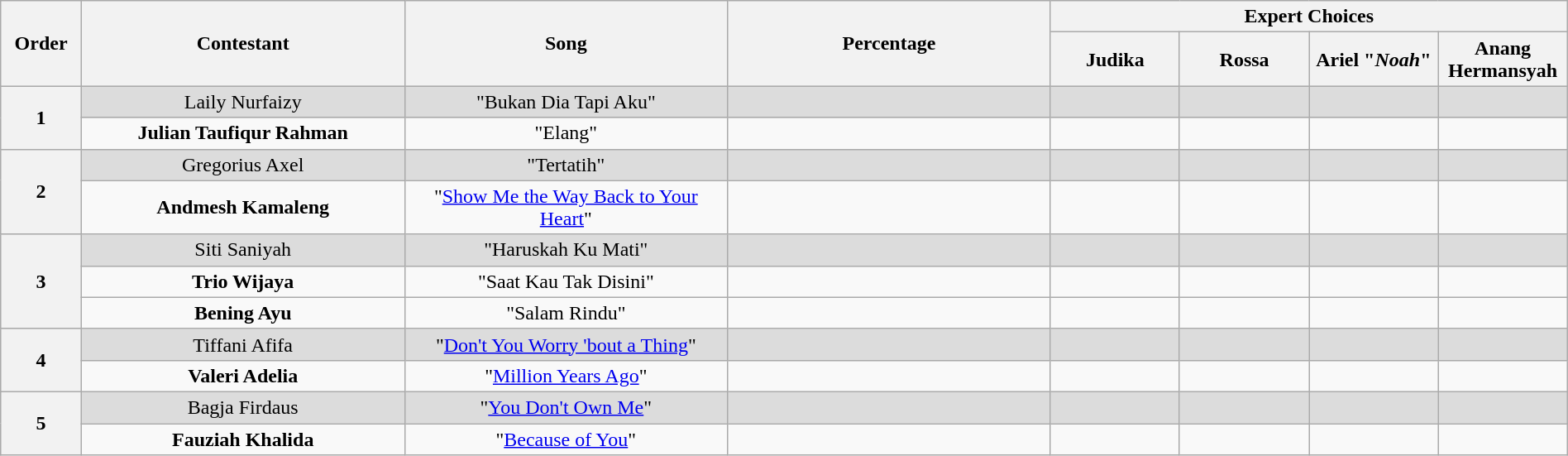<table class="wikitable" style="text-align:center; width:100%;">
<tr>
<th scope="col" rowspan="2" style="width:05%;">Order</th>
<th scope="col" rowspan="2" style="width:20%;">Contestant</th>
<th scope="col" rowspan="2" style="width:20%;">Song</th>
<th scope="col" rowspan="2" style="width:20%;">Percentage</th>
<th scope="col" colspan="4" style="width:32%;">Expert Choices</th>
</tr>
<tr>
<th style="width:08%;">Judika</th>
<th style="width:08%;">Rossa</th>
<th style="width:08%;">Ariel "<em>Noah</em>"</th>
<th style="width:08%;">Anang Hermansyah</th>
</tr>
<tr style="background:#DCDCDC;">
<th rowspan=2>1</th>
<td>Laily Nurfaizy</td>
<td>"Bukan Dia Tapi Aku"</td>
<td></td>
<td></td>
<td></td>
<td></td>
<td></td>
</tr>
<tr>
<td><strong>Julian Taufiqur Rahman</strong></td>
<td>"Elang"</td>
<td></td>
<td></td>
<td></td>
<td></td>
<td></td>
</tr>
<tr style="background:#DCDCDC;">
<th rowspan=2>2</th>
<td>Gregorius Axel</td>
<td>"Tertatih"</td>
<td></td>
<td></td>
<td></td>
<td></td>
<td></td>
</tr>
<tr>
<td><strong>Andmesh Kamaleng</strong></td>
<td>"<a href='#'>Show Me the Way Back to Your Heart</a>"</td>
<td></td>
<td></td>
<td></td>
<td></td>
<td></td>
</tr>
<tr style="background:#DCDCDC;">
<th rowspan=3>3</th>
<td>Siti Saniyah</td>
<td>"Haruskah Ku Mati"</td>
<td></td>
<td></td>
<td></td>
<td></td>
<td></td>
</tr>
<tr>
<td><strong>Trio Wijaya</strong></td>
<td>"Saat Kau Tak Disini"</td>
<td></td>
<td></td>
<td></td>
<td></td>
<td></td>
</tr>
<tr>
<td><strong>Bening Ayu</strong></td>
<td>"Salam Rindu"</td>
<td></td>
<td></td>
<td></td>
<td></td>
<td></td>
</tr>
<tr style="background:#DCDCDC;">
<th rowspan=2>4</th>
<td>Tiffani Afifa</td>
<td>"<a href='#'>Don't You Worry 'bout a Thing</a>"</td>
<td></td>
<td></td>
<td></td>
<td></td>
<td></td>
</tr>
<tr>
<td><strong>Valeri Adelia</strong></td>
<td>"<a href='#'>Million Years Ago</a>"</td>
<td></td>
<td></td>
<td></td>
<td></td>
<td></td>
</tr>
<tr style="background:#DCDCDC;">
<th rowspan=2>5</th>
<td>Bagja Firdaus</td>
<td>"<a href='#'>You Don't Own Me</a>"</td>
<td></td>
<td></td>
<td></td>
<td></td>
<td></td>
</tr>
<tr>
<td><strong>Fauziah Khalida</strong></td>
<td>"<a href='#'>Because of You</a>"</td>
<td></td>
<td></td>
<td></td>
<td></td>
<td></td>
</tr>
</table>
